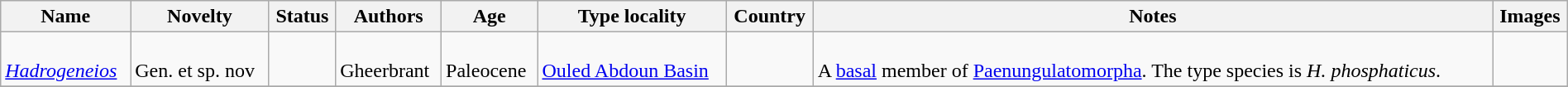<table class="wikitable sortable" align="center" width="100%">
<tr>
<th>Name</th>
<th>Novelty</th>
<th>Status</th>
<th>Authors</th>
<th>Age</th>
<th>Type locality</th>
<th>Country</th>
<th>Notes</th>
<th>Images</th>
</tr>
<tr>
<td><br><em><a href='#'>Hadrogeneios</a></em></td>
<td><br>Gen. et sp. nov</td>
<td></td>
<td><br>Gheerbrant</td>
<td><br>Paleocene</td>
<td><br><a href='#'>Ouled Abdoun Basin</a></td>
<td><br></td>
<td><br>A <a href='#'>basal</a> member of <a href='#'>Paenungulatomorpha</a>. The type species is <em>H. phosphaticus</em>.</td>
<td></td>
</tr>
<tr>
</tr>
</table>
